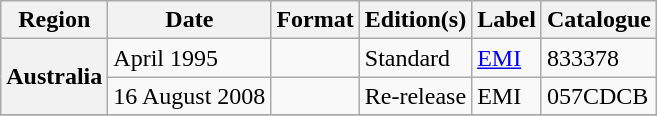<table class="wikitable plainrowheaders">
<tr>
<th scope="col">Region</th>
<th scope="col">Date</th>
<th scope="col">Format</th>
<th scope="col">Edition(s)</th>
<th scope="col">Label</th>
<th scope="col">Catalogue</th>
</tr>
<tr>
<th scope="row" rowspan="2">Australia</th>
<td>April 1995</td>
<td></td>
<td>Standard</td>
<td><a href='#'>EMI</a></td>
<td>833378</td>
</tr>
<tr>
<td>16 August 2008 </td>
<td></td>
<td>Re-release</td>
<td>EMI</td>
<td>057CDCB</td>
</tr>
<tr>
</tr>
</table>
